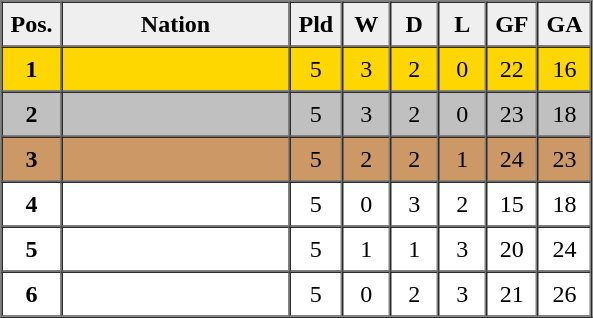<table border=1 cellpadding=5 cellspacing=0>
<tr>
<th bgcolor="#efefef" width="20">Pos.</th>
<th bgcolor="#efefef" width="140">Nation</th>
<th bgcolor="#efefef" width="20">Pld</th>
<th bgcolor="#efefef" width="20">W</th>
<th bgcolor="#efefef" width="20">D</th>
<th bgcolor="#efefef" width="20">L</th>
<th bgcolor="#efefef" width="20">GF</th>
<th bgcolor="#efefef" width="20">GA</th>
</tr>
<tr align=center bgcolor=gold>
<th>1</th>
<td align=left></td>
<td>5</td>
<td>3</td>
<td>2</td>
<td>0</td>
<td>22</td>
<td>16</td>
</tr>
<tr align=center bgcolor=silver>
<th>2</th>
<td align=left></td>
<td>5</td>
<td>3</td>
<td>2</td>
<td>0</td>
<td>23</td>
<td>18</td>
</tr>
<tr align=center bgcolor="#CC9966">
<th>3</th>
<td align=left></td>
<td>5</td>
<td>2</td>
<td>2</td>
<td>1</td>
<td>24</td>
<td>23</td>
</tr>
<tr align=center>
<th>4</th>
<td align=left></td>
<td>5</td>
<td>0</td>
<td>3</td>
<td>2</td>
<td>15</td>
<td>18</td>
</tr>
<tr align=center>
<th>5</th>
<td align=left></td>
<td>5</td>
<td>1</td>
<td>1</td>
<td>3</td>
<td>20</td>
<td>24</td>
</tr>
<tr align=center>
<th>6</th>
<td align=left></td>
<td>5</td>
<td>0</td>
<td>2</td>
<td>3</td>
<td>21</td>
<td>26</td>
</tr>
</table>
